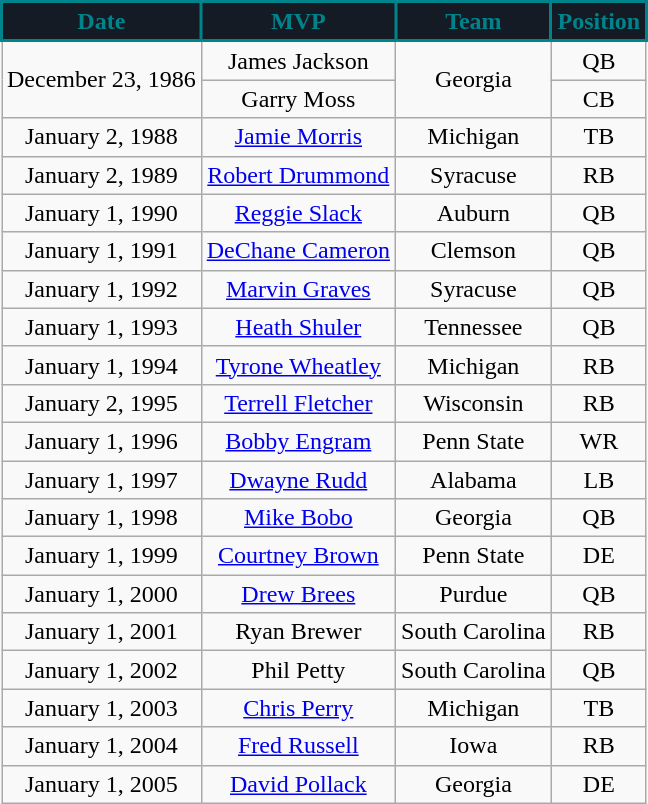<table class="wikitable" style="text-align:center">
<tr>
<th style="background:#141b25; color:#00848b; border: 2px solid #00848b;">Date</th>
<th style="background:#141b25; color:#00848b; border: 2px solid #00848b;">MVP</th>
<th style="background:#141b25; color:#00848b; border: 2px solid #00848b;">Team</th>
<th style="background:#141b25; color:#00848b; border: 2px solid #00848b;">Position</th>
</tr>
<tr>
<td rowspan="2">December 23, 1986</td>
<td>James Jackson</td>
<td rowspan="2">Georgia</td>
<td>QB</td>
</tr>
<tr>
<td>Garry Moss</td>
<td>CB</td>
</tr>
<tr>
<td>January 2, 1988</td>
<td><a href='#'>Jamie Morris</a></td>
<td>Michigan</td>
<td>TB</td>
</tr>
<tr>
<td>January 2, 1989</td>
<td><a href='#'>Robert Drummond</a></td>
<td>Syracuse</td>
<td>RB</td>
</tr>
<tr>
<td>January 1, 1990</td>
<td><a href='#'>Reggie Slack</a></td>
<td>Auburn</td>
<td>QB</td>
</tr>
<tr>
<td>January 1, 1991</td>
<td><a href='#'>DeChane Cameron</a></td>
<td>Clemson</td>
<td>QB</td>
</tr>
<tr>
<td>January 1, 1992</td>
<td><a href='#'>Marvin Graves</a></td>
<td>Syracuse</td>
<td>QB</td>
</tr>
<tr>
<td>January 1, 1993</td>
<td><a href='#'>Heath Shuler</a></td>
<td>Tennessee</td>
<td>QB</td>
</tr>
<tr>
<td>January 1, 1994</td>
<td><a href='#'>Tyrone Wheatley</a></td>
<td>Michigan</td>
<td>RB</td>
</tr>
<tr>
<td>January 2, 1995</td>
<td><a href='#'>Terrell Fletcher</a></td>
<td>Wisconsin</td>
<td>RB</td>
</tr>
<tr>
<td>January 1, 1996</td>
<td><a href='#'>Bobby Engram</a></td>
<td>Penn State</td>
<td>WR</td>
</tr>
<tr>
<td>January 1, 1997</td>
<td><a href='#'>Dwayne Rudd</a></td>
<td>Alabama</td>
<td>LB</td>
</tr>
<tr>
<td>January 1, 1998</td>
<td><a href='#'>Mike Bobo</a></td>
<td>Georgia</td>
<td>QB</td>
</tr>
<tr>
<td>January 1, 1999</td>
<td><a href='#'>Courtney Brown</a></td>
<td>Penn State</td>
<td>DE</td>
</tr>
<tr>
<td>January 1, 2000</td>
<td><a href='#'>Drew Brees</a></td>
<td>Purdue</td>
<td>QB</td>
</tr>
<tr>
<td>January 1, 2001</td>
<td>Ryan Brewer</td>
<td>South Carolina</td>
<td>RB</td>
</tr>
<tr>
<td>January 1, 2002</td>
<td>Phil Petty</td>
<td>South Carolina</td>
<td>QB</td>
</tr>
<tr>
<td>January 1, 2003</td>
<td><a href='#'>Chris Perry</a></td>
<td>Michigan</td>
<td>TB</td>
</tr>
<tr>
<td>January 1, 2004</td>
<td><a href='#'>Fred Russell</a></td>
<td>Iowa</td>
<td>RB</td>
</tr>
<tr>
<td>January 1, 2005</td>
<td><a href='#'>David Pollack</a></td>
<td>Georgia</td>
<td>DE</td>
</tr>
</table>
